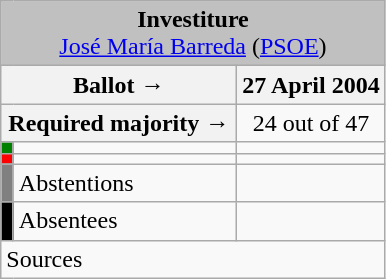<table class="wikitable" style="text-align:center;">
<tr>
<td colspan="3" align="center" bgcolor="#C0C0C0"><strong>Investiture</strong><br><a href='#'>José María Barreda</a> (<a href='#'>PSOE</a>)</td>
</tr>
<tr>
<th colspan="2" width="150px">Ballot →</th>
<th>27 April 2004</th>
</tr>
<tr>
<th colspan="2">Required majority →</th>
<td>24 out of 47 </td>
</tr>
<tr>
<th width="1px" style="background:green;"></th>
<td align="left"></td>
<td></td>
</tr>
<tr>
<th style="color:inherit;background:red;"></th>
<td align="left"></td>
<td></td>
</tr>
<tr>
<th style="color:inherit;background:gray;"></th>
<td align="left"><span>Abstentions</span></td>
<td></td>
</tr>
<tr>
<th style="color:inherit;background:black;"></th>
<td align="left"><span>Absentees</span></td>
<td></td>
</tr>
<tr>
<td align="left" colspan="3">Sources</td>
</tr>
</table>
